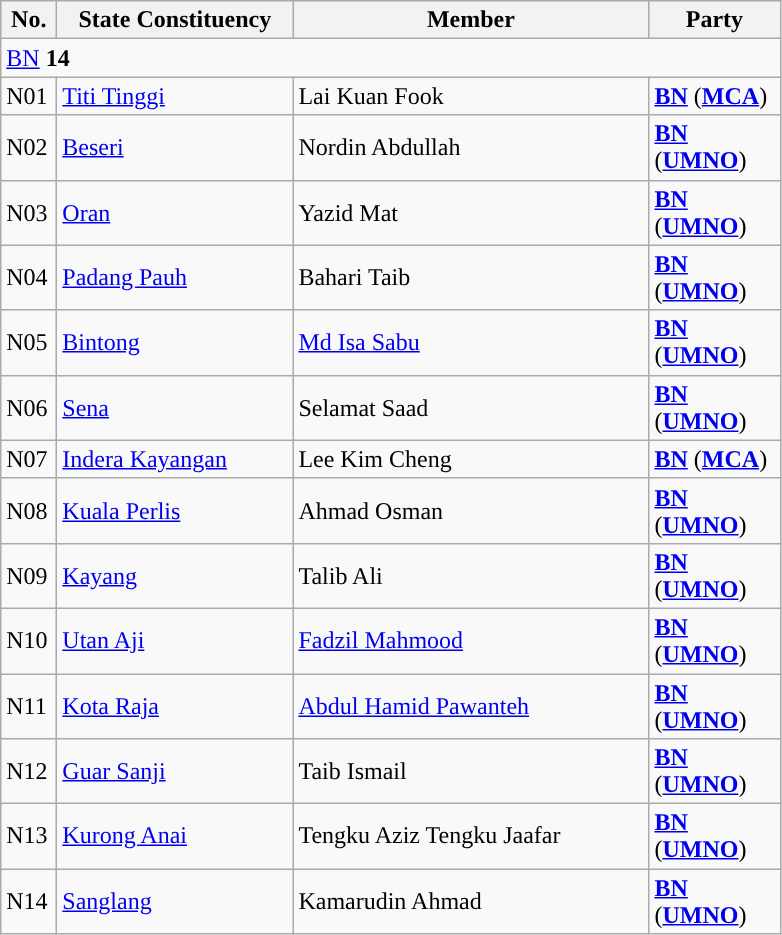<table class="wikitable sortable">
<tr>
<th style="width:30px;">No.</th>
<th style="width:150px;">State Constituency</th>
<th style="width:230px;">Member</th>
<th style="width:80px;">Party</th>
</tr>
<tr>
<td colspan="4"><a href='#'>BN</a> <strong>14</strong></td>
</tr>
<tr>
<td>N01</td>
<td><a href='#'>Titi Tinggi</a></td>
<td>Lai Kuan Fook</td>
<td><strong><a href='#'>BN</a></strong> (<strong><a href='#'>MCA</a></strong>)</td>
</tr>
<tr>
<td>N02</td>
<td><a href='#'>Beseri</a></td>
<td>Nordin Abdullah</td>
<td><strong><a href='#'>BN</a></strong> (<strong><a href='#'>UMNO</a></strong>)</td>
</tr>
<tr>
<td>N03</td>
<td><a href='#'>Oran</a></td>
<td>Yazid Mat</td>
<td><strong><a href='#'>BN</a></strong> (<strong><a href='#'>UMNO</a></strong>)</td>
</tr>
<tr>
<td>N04</td>
<td><a href='#'>Padang Pauh</a></td>
<td>Bahari Taib</td>
<td><strong><a href='#'>BN</a></strong> (<strong><a href='#'>UMNO</a></strong>)</td>
</tr>
<tr>
<td>N05</td>
<td><a href='#'>Bintong</a></td>
<td><a href='#'>Md Isa Sabu</a></td>
<td><strong><a href='#'>BN</a></strong> (<strong><a href='#'>UMNO</a></strong>)</td>
</tr>
<tr>
<td>N06</td>
<td><a href='#'>Sena</a></td>
<td>Selamat Saad</td>
<td><strong><a href='#'>BN</a></strong> (<strong><a href='#'>UMNO</a></strong>)</td>
</tr>
<tr>
<td>N07</td>
<td><a href='#'>Indera Kayangan</a></td>
<td>Lee Kim Cheng</td>
<td><strong><a href='#'>BN</a></strong> (<strong><a href='#'>MCA</a></strong>)</td>
</tr>
<tr>
<td>N08</td>
<td><a href='#'>Kuala Perlis</a></td>
<td>Ahmad Osman</td>
<td><strong><a href='#'>BN</a></strong> (<strong><a href='#'>UMNO</a></strong>)</td>
</tr>
<tr>
<td>N09</td>
<td><a href='#'>Kayang</a></td>
<td>Talib Ali</td>
<td><strong><a href='#'>BN</a></strong> (<strong><a href='#'>UMNO</a></strong>)</td>
</tr>
<tr>
<td>N10</td>
<td><a href='#'>Utan Aji</a></td>
<td><a href='#'>Fadzil Mahmood</a></td>
<td><strong><a href='#'>BN</a></strong> (<strong><a href='#'>UMNO</a></strong>)</td>
</tr>
<tr>
<td>N11</td>
<td><a href='#'>Kota Raja</a></td>
<td><a href='#'>Abdul Hamid Pawanteh</a></td>
<td><strong><a href='#'>BN</a></strong> (<strong><a href='#'>UMNO</a></strong>)</td>
</tr>
<tr>
<td>N12</td>
<td><a href='#'>Guar Sanji</a></td>
<td>Taib Ismail</td>
<td><strong><a href='#'>BN</a></strong> (<strong><a href='#'>UMNO</a></strong>)</td>
</tr>
<tr>
<td>N13</td>
<td><a href='#'>Kurong Anai</a></td>
<td>Tengku Aziz Tengku Jaafar</td>
<td><strong><a href='#'>BN</a></strong> (<strong><a href='#'>UMNO</a></strong>)</td>
</tr>
<tr>
<td>N14</td>
<td><a href='#'>Sanglang</a></td>
<td>Kamarudin Ahmad</td>
<td><strong><a href='#'>BN</a></strong> (<strong><a href='#'>UMNO</a></strong>)</td>
</tr>
</table>
